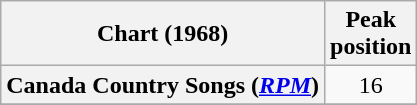<table class="wikitable sortable plainrowheaders" style="text-align:center">
<tr>
<th scope="col">Chart (1968)</th>
<th scope="col">Peak<br> position</th>
</tr>
<tr>
<th scope="row">Canada Country Songs (<em><a href='#'>RPM</a></em>)</th>
<td>16</td>
</tr>
<tr>
</tr>
<tr>
</tr>
</table>
